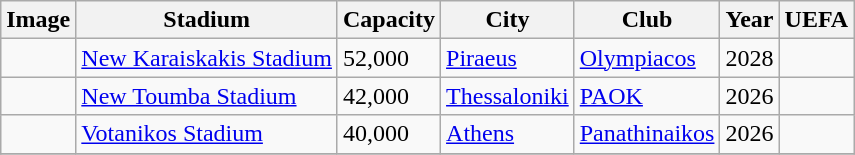<table class="wikitable sortable">
<tr>
<th>Image</th>
<th>Stadium</th>
<th>Capacity</th>
<th>City</th>
<th>Club</th>
<th>Year</th>
<th>UEFA</th>
</tr>
<tr>
<td></td>
<td><a href='#'>New Karaiskakis Stadium</a></td>
<td>52,000</td>
<td><a href='#'>Piraeus</a></td>
<td><a href='#'>Olympiacos</a></td>
<td>2028</td>
<td></td>
</tr>
<tr>
<td></td>
<td><a href='#'>New Toumba Stadium</a></td>
<td>42,000</td>
<td><a href='#'>Thessaloniki</a></td>
<td><a href='#'>PAOK</a></td>
<td>2026</td>
<td></td>
</tr>
<tr>
<td></td>
<td><a href='#'>Votanikos Stadium</a></td>
<td>40,000</td>
<td><a href='#'>Athens</a></td>
<td><a href='#'>Panathinaikos</a></td>
<td>2026</td>
<td></td>
</tr>
<tr>
</tr>
</table>
